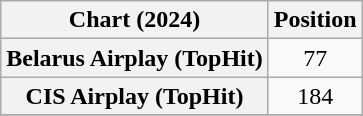<table class="wikitable sortable plainrowheaders" style="text-align:center;">
<tr>
<th scope="col">Chart (2024)</th>
<th scope="col">Position</th>
</tr>
<tr>
<th scope="row">Belarus Airplay (TopHit)</th>
<td>77</td>
</tr>
<tr>
<th scope="row">CIS Airplay (TopHit)</th>
<td>184</td>
</tr>
<tr>
</tr>
</table>
